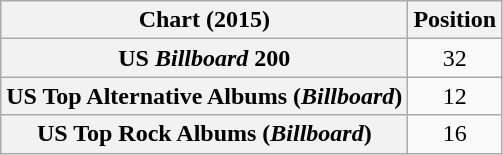<table class="wikitable sortable plainrowheaders">
<tr>
<th scope="col">Chart (2015)</th>
<th scope="col">Position</th>
</tr>
<tr>
<th scope="row">US <em>Billboard</em> 200</th>
<td style="text-align:center;">32</td>
</tr>
<tr>
<th scope="row">US Top Alternative Albums (<em>Billboard</em>)</th>
<td style="text-align:center;">12</td>
</tr>
<tr>
<th scope="row">US Top Rock Albums (<em>Billboard</em>)</th>
<td style="text-align:center;">16</td>
</tr>
</table>
